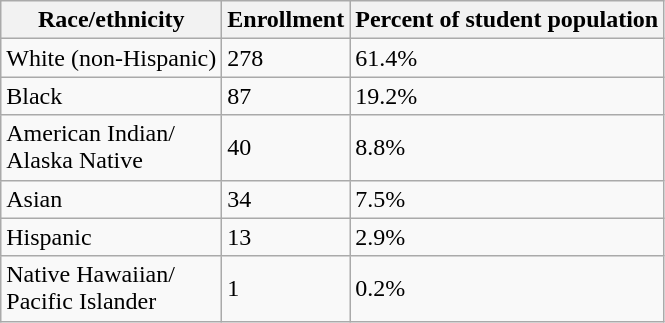<table class="wikitable sortable">
<tr>
<th>Race/ethnicity</th>
<th>Enrollment</th>
<th>Percent of student population</th>
</tr>
<tr>
<td>White (non-Hispanic)</td>
<td>278</td>
<td>61.4%</td>
</tr>
<tr>
<td>Black</td>
<td>87</td>
<td>19.2%</td>
</tr>
<tr>
<td>American Indian/<br>Alaska Native</td>
<td>40</td>
<td>8.8%</td>
</tr>
<tr>
<td>Asian</td>
<td>34</td>
<td>7.5%</td>
</tr>
<tr>
<td>Hispanic</td>
<td>13</td>
<td>2.9%</td>
</tr>
<tr>
<td>Native Hawaiian/<br>Pacific Islander</td>
<td>1</td>
<td>0.2%</td>
</tr>
</table>
